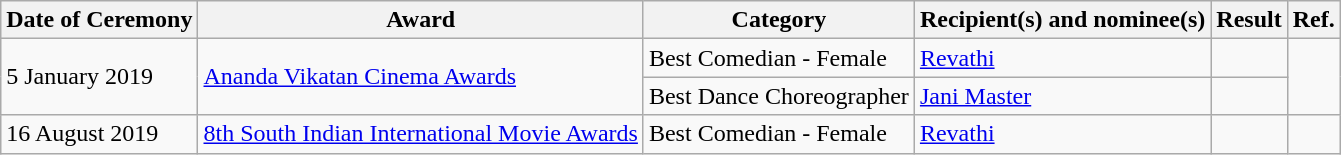<table class="wikitable sortable">
<tr>
<th>Date of Ceremony</th>
<th>Award</th>
<th>Category</th>
<th>Recipient(s) and nominee(s)</th>
<th>Result</th>
<th>Ref.</th>
</tr>
<tr>
<td rowspan="2">5 January 2019</td>
<td rowspan="2"><a href='#'>Ananda Vikatan Cinema Awards</a></td>
<td>Best Comedian - Female</td>
<td><a href='#'>Revathi</a></td>
<td></td>
<td rowspan="2"></td>
</tr>
<tr>
<td>Best Dance Choreographer</td>
<td><a href='#'>Jani Master</a></td>
<td></td>
</tr>
<tr>
<td rowspan="1">16 August 2019</td>
<td rowspan="2"><a href='#'>8th South Indian International Movie Awards</a></td>
<td>Best Comedian - Female</td>
<td><a href='#'>Revathi</a></td>
<td></td>
<td></td>
</tr>
</table>
